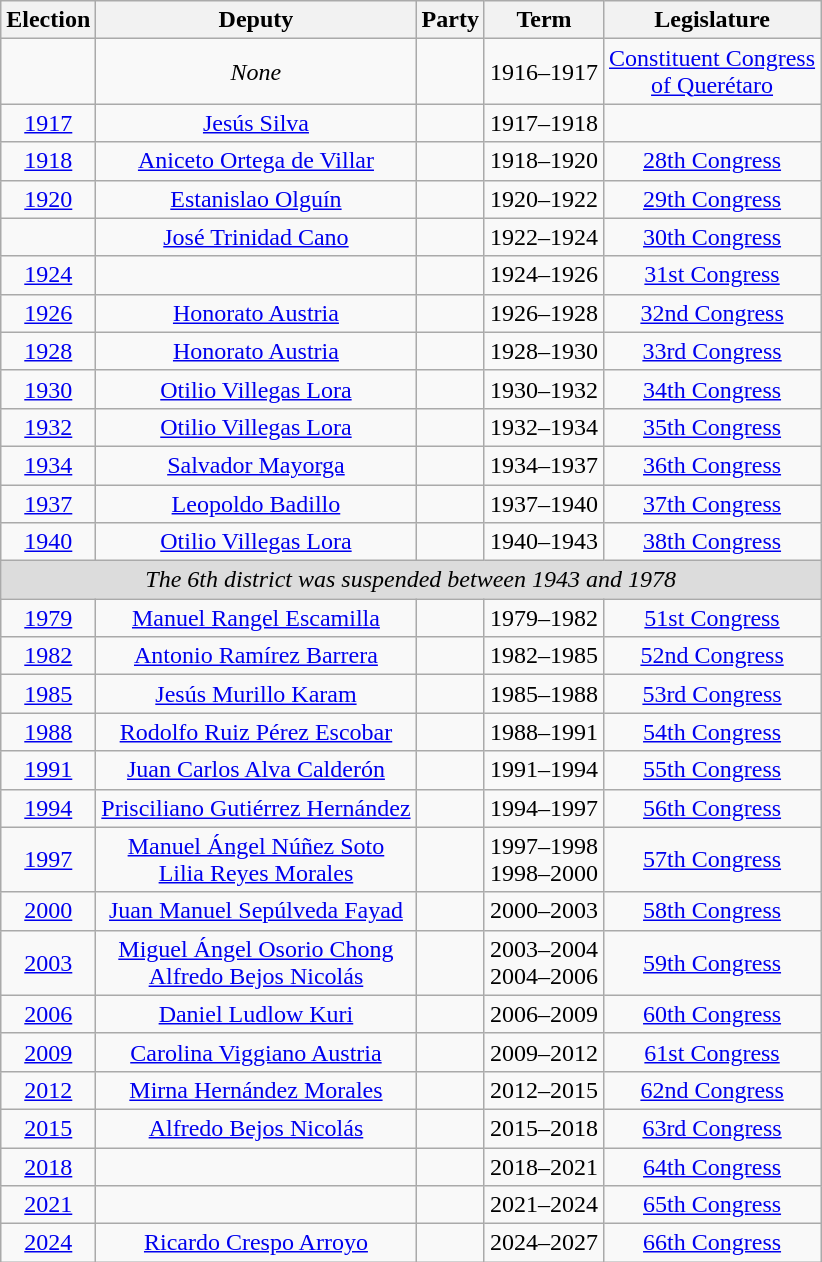<table class="wikitable sortable" style="text-align: center">
<tr>
<th>Election</th>
<th class="unsortable">Deputy</th>
<th class="unsortable">Party</th>
<th class="unsortable">Term</th>
<th class="unsortable">Legislature</th>
</tr>
<tr>
<td></td>
<td><em>None</em></td>
<td></td>
<td>1916–1917</td>
<td><a href='#'>Constituent Congress<br>of Querétaro</a></td>
</tr>
<tr>
<td><a href='#'>1917</a></td>
<td><a href='#'>Jesús Silva</a></td>
<td></td>
<td>1917–1918</td>
<td></td>
</tr>
<tr>
<td><a href='#'>1918</a></td>
<td><a href='#'>Aniceto Ortega de Villar</a></td>
<td></td>
<td>1918–1920</td>
<td><a href='#'>28th Congress</a></td>
</tr>
<tr>
<td><a href='#'>1920</a></td>
<td><a href='#'>Estanislao Olguín</a></td>
<td></td>
<td>1920–1922</td>
<td><a href='#'>29th Congress</a></td>
</tr>
<tr>
<td></td>
<td><a href='#'>José Trinidad Cano</a></td>
<td></td>
<td>1922–1924</td>
<td><a href='#'>30th Congress</a></td>
</tr>
<tr>
<td><a href='#'>1924</a></td>
<td></td>
<td></td>
<td>1924–1926</td>
<td><a href='#'>31st Congress</a></td>
</tr>
<tr>
<td><a href='#'>1926</a></td>
<td><a href='#'>Honorato Austria</a></td>
<td></td>
<td>1926–1928</td>
<td><a href='#'>32nd Congress</a></td>
</tr>
<tr>
<td><a href='#'>1928</a></td>
<td><a href='#'>Honorato Austria</a></td>
<td></td>
<td>1928–1930</td>
<td><a href='#'>33rd Congress</a></td>
</tr>
<tr>
<td><a href='#'>1930</a></td>
<td><a href='#'>Otilio Villegas Lora</a></td>
<td></td>
<td>1930–1932</td>
<td><a href='#'>34th Congress</a></td>
</tr>
<tr>
<td><a href='#'>1932</a></td>
<td><a href='#'>Otilio Villegas Lora</a></td>
<td></td>
<td>1932–1934</td>
<td><a href='#'>35th Congress</a></td>
</tr>
<tr>
<td><a href='#'>1934</a></td>
<td><a href='#'>Salvador Mayorga</a></td>
<td></td>
<td>1934–1937</td>
<td><a href='#'>36th Congress</a></td>
</tr>
<tr>
<td><a href='#'>1937</a></td>
<td><a href='#'>Leopoldo Badillo</a></td>
<td></td>
<td>1937–1940</td>
<td><a href='#'>37th Congress</a></td>
</tr>
<tr>
<td><a href='#'>1940</a></td>
<td><a href='#'>Otilio Villegas Lora</a></td>
<td></td>
<td>1940–1943</td>
<td><a href='#'>38th Congress</a></td>
</tr>
<tr align=center style="background:Gainsboro;">
<td colspan=5> <em>The 6th district was suspended between 1943 and 1978</em></td>
</tr>
<tr>
<td><a href='#'>1979</a></td>
<td><a href='#'>Manuel Rangel Escamilla</a></td>
<td></td>
<td>1979–1982</td>
<td><a href='#'>51st Congress</a></td>
</tr>
<tr>
<td><a href='#'>1982</a></td>
<td><a href='#'>Antonio Ramírez Barrera</a></td>
<td></td>
<td>1982–1985</td>
<td><a href='#'>52nd Congress</a></td>
</tr>
<tr>
<td><a href='#'>1985</a></td>
<td><a href='#'>Jesús Murillo Karam</a></td>
<td></td>
<td>1985–1988</td>
<td><a href='#'>53rd Congress</a></td>
</tr>
<tr>
<td><a href='#'>1988</a></td>
<td><a href='#'>Rodolfo Ruiz Pérez Escobar</a></td>
<td></td>
<td>1988–1991</td>
<td><a href='#'>54th Congress</a></td>
</tr>
<tr>
<td><a href='#'>1991</a></td>
<td><a href='#'>Juan Carlos Alva Calderón</a></td>
<td></td>
<td>1991–1994</td>
<td><a href='#'>55th Congress</a></td>
</tr>
<tr>
<td><a href='#'>1994</a></td>
<td><a href='#'>Prisciliano Gutiérrez Hernández</a></td>
<td></td>
<td>1994–1997</td>
<td><a href='#'>56th Congress</a></td>
</tr>
<tr>
<td><a href='#'>1997</a></td>
<td><a href='#'>Manuel Ángel Núñez Soto</a><br><a href='#'>Lilia Reyes Morales</a></td>
<td></td>
<td>1997–1998<br>1998–2000</td>
<td><a href='#'>57th Congress</a></td>
</tr>
<tr>
<td><a href='#'>2000</a></td>
<td><a href='#'>Juan Manuel Sepúlveda Fayad</a></td>
<td></td>
<td>2000–2003</td>
<td><a href='#'>58th Congress</a></td>
</tr>
<tr>
<td><a href='#'>2003</a></td>
<td><a href='#'>Miguel Ángel Osorio Chong</a> <br><a href='#'>Alfredo Bejos Nicolás</a></td>
<td></td>
<td>2003–2004 <br>2004–2006</td>
<td><a href='#'>59th Congress</a></td>
</tr>
<tr>
<td><a href='#'>2006</a></td>
<td><a href='#'>Daniel Ludlow Kuri</a></td>
<td></td>
<td>2006–2009</td>
<td><a href='#'>60th Congress</a></td>
</tr>
<tr>
<td><a href='#'>2009</a></td>
<td><a href='#'>Carolina Viggiano Austria</a></td>
<td></td>
<td>2009–2012</td>
<td><a href='#'>61st Congress</a></td>
</tr>
<tr>
<td><a href='#'>2012</a></td>
<td><a href='#'>Mirna Hernández Morales</a></td>
<td></td>
<td>2012–2015</td>
<td><a href='#'>62nd Congress</a></td>
</tr>
<tr>
<td><a href='#'>2015</a></td>
<td><a href='#'>Alfredo Bejos Nicolás</a></td>
<td></td>
<td>2015–2018</td>
<td><a href='#'>63rd Congress</a></td>
</tr>
<tr>
<td><a href='#'>2018</a></td>
<td></td>
<td></td>
<td>2018–2021</td>
<td><a href='#'>64th Congress</a></td>
</tr>
<tr>
<td><a href='#'>2021</a></td>
<td></td>
<td></td>
<td>2021–2024</td>
<td><a href='#'>65th Congress</a></td>
</tr>
<tr>
<td><a href='#'>2024</a></td>
<td><a href='#'>Ricardo Crespo Arroyo</a></td>
<td></td>
<td>2024–2027</td>
<td><a href='#'>66th Congress</a></td>
</tr>
</table>
